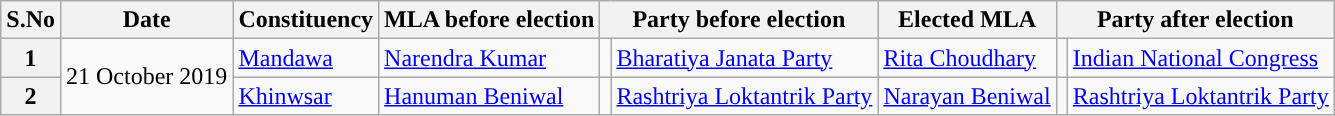<table class="wikitable sortable">
<tr>
<th>S.No</th>
<th>Date</th>
<th>Constituency</th>
<th>MLA before election</th>
<th colspan="2">Party before election</th>
<th>Elected MLA</th>
<th colspan="2">Party after election</th>
</tr>
<tr>
<th>1</th>
<td rowspan="2">21 October 2019</td>
<td><a href='#'>Mandawa</a></td>
<td><a href='#'>Narendra Kumar</a></td>
<td></td>
<td><a href='#'>Bharatiya Janata Party</a></td>
<td><a href='#'>Rita Choudhary</a></td>
<td></td>
<td><a href='#'>Indian National Congress</a></td>
</tr>
<tr>
<th>2</th>
<td><a href='#'>Khinwsar</a></td>
<td><a href='#'>Hanuman Beniwal</a></td>
<td></td>
<td><a href='#'>Rashtriya Loktantrik Party</a></td>
<td><a href='#'>Narayan Beniwal</a></td>
<td></td>
<td><a href='#'>Rashtriya Loktantrik Party</a></td>
</tr>
</table>
